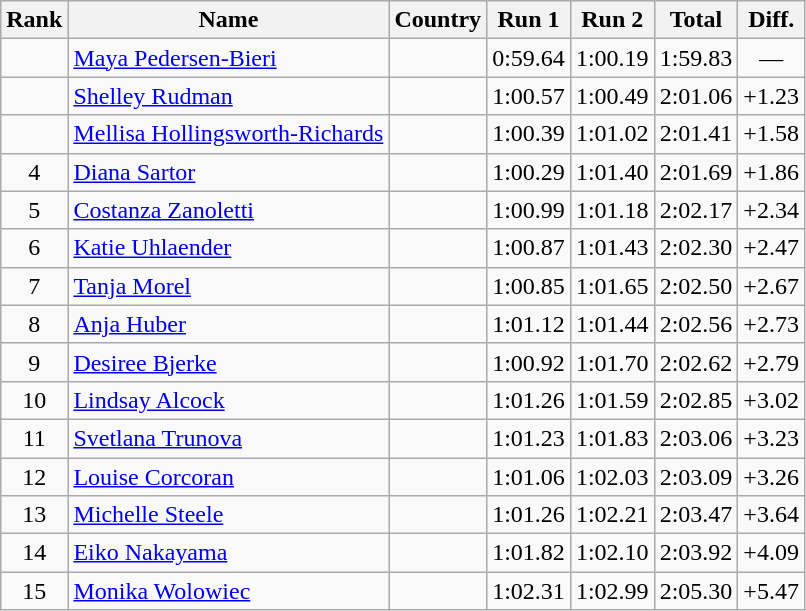<table class="wikitable sortable" style="text-align:center">
<tr>
<th>Rank</th>
<th>Name</th>
<th>Country</th>
<th>Run 1</th>
<th>Run 2</th>
<th>Total</th>
<th>Diff.</th>
</tr>
<tr>
<td></td>
<td align=left><a href='#'>Maya Pedersen-Bieri</a></td>
<td align=left></td>
<td>0:59.64</td>
<td>1:00.19</td>
<td>1:59.83</td>
<td>—</td>
</tr>
<tr>
<td></td>
<td align=left><a href='#'>Shelley Rudman</a></td>
<td align=left></td>
<td>1:00.57</td>
<td>1:00.49</td>
<td>2:01.06</td>
<td>+1.23</td>
</tr>
<tr>
<td></td>
<td align=left><a href='#'>Mellisa Hollingsworth-Richards</a></td>
<td align=left></td>
<td>1:00.39</td>
<td>1:01.02</td>
<td>2:01.41</td>
<td>+1.58</td>
</tr>
<tr>
<td>4</td>
<td align=left><a href='#'>Diana Sartor</a></td>
<td align=left></td>
<td>1:00.29</td>
<td>1:01.40</td>
<td>2:01.69</td>
<td>+1.86</td>
</tr>
<tr>
<td>5</td>
<td align=left><a href='#'>Costanza Zanoletti</a></td>
<td align=left></td>
<td>1:00.99</td>
<td>1:01.18</td>
<td>2:02.17</td>
<td>+2.34</td>
</tr>
<tr>
<td>6</td>
<td align=left><a href='#'>Katie Uhlaender</a></td>
<td align=left></td>
<td>1:00.87</td>
<td>1:01.43</td>
<td>2:02.30</td>
<td>+2.47</td>
</tr>
<tr>
<td>7</td>
<td align=left><a href='#'>Tanja Morel</a></td>
<td align=left></td>
<td>1:00.85</td>
<td>1:01.65</td>
<td>2:02.50</td>
<td>+2.67</td>
</tr>
<tr>
<td>8</td>
<td align=left><a href='#'>Anja Huber</a></td>
<td align=left></td>
<td>1:01.12</td>
<td>1:01.44</td>
<td>2:02.56</td>
<td>+2.73</td>
</tr>
<tr>
<td>9</td>
<td align=left><a href='#'>Desiree Bjerke</a></td>
<td align=left></td>
<td>1:00.92</td>
<td>1:01.70</td>
<td>2:02.62</td>
<td>+2.79</td>
</tr>
<tr>
<td>10</td>
<td align=left><a href='#'>Lindsay Alcock</a></td>
<td align=left></td>
<td>1:01.26</td>
<td>1:01.59</td>
<td>2:02.85</td>
<td>+3.02</td>
</tr>
<tr>
<td>11</td>
<td align=left><a href='#'>Svetlana Trunova</a></td>
<td align=left></td>
<td>1:01.23</td>
<td>1:01.83</td>
<td>2:03.06</td>
<td>+3.23</td>
</tr>
<tr>
<td>12</td>
<td align=left><a href='#'>Louise Corcoran</a></td>
<td align=left></td>
<td>1:01.06</td>
<td>1:02.03</td>
<td>2:03.09</td>
<td>+3.26</td>
</tr>
<tr>
<td>13</td>
<td align=left><a href='#'>Michelle Steele</a></td>
<td align=left></td>
<td>1:01.26</td>
<td>1:02.21</td>
<td>2:03.47</td>
<td>+3.64</td>
</tr>
<tr>
<td>14</td>
<td align=left><a href='#'>Eiko Nakayama</a></td>
<td align=left></td>
<td>1:01.82</td>
<td>1:02.10</td>
<td>2:03.92</td>
<td>+4.09</td>
</tr>
<tr>
<td>15</td>
<td align=left><a href='#'>Monika Wolowiec</a></td>
<td align=left></td>
<td>1:02.31</td>
<td>1:02.99</td>
<td>2:05.30</td>
<td>+5.47</td>
</tr>
</table>
